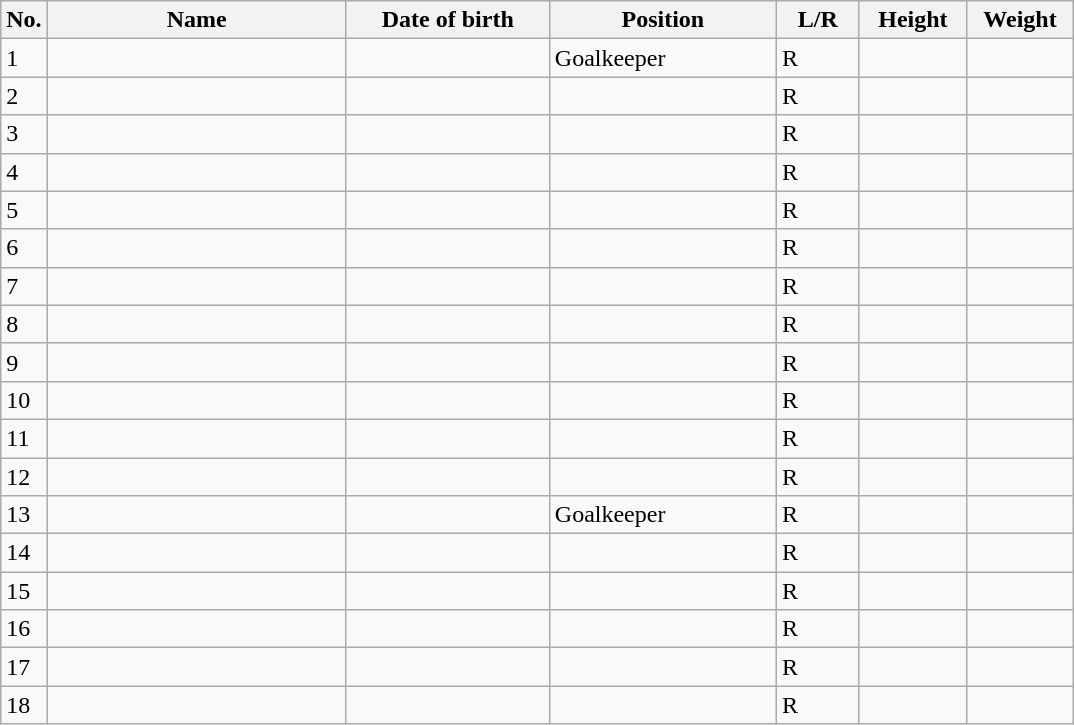<table class=wikitable sortable style=font-size:100%; text-align:center;>
<tr>
<th>No.</th>
<th style=width:12em>Name</th>
<th style=width:8em>Date of birth</th>
<th style=width:9em>Position</th>
<th style=width:3em>L/R</th>
<th style=width:4em>Height</th>
<th style=width:4em>Weight</th>
</tr>
<tr>
<td>1</td>
<td align=left></td>
<td align=right></td>
<td>Goalkeeper</td>
<td>R</td>
<td></td>
<td></td>
</tr>
<tr>
<td>2</td>
<td align=left></td>
<td align=right></td>
<td></td>
<td>R</td>
<td></td>
<td></td>
</tr>
<tr>
<td>3</td>
<td align=left></td>
<td align=right></td>
<td></td>
<td>R</td>
<td></td>
<td></td>
</tr>
<tr>
<td>4</td>
<td align=left></td>
<td align=right></td>
<td></td>
<td>R</td>
<td></td>
<td></td>
</tr>
<tr>
<td>5</td>
<td align=left></td>
<td align=right></td>
<td></td>
<td>R</td>
<td></td>
<td></td>
</tr>
<tr>
<td>6</td>
<td align=left></td>
<td align=right></td>
<td></td>
<td>R</td>
<td></td>
<td></td>
</tr>
<tr>
<td>7</td>
<td align=left></td>
<td align=right></td>
<td></td>
<td>R</td>
<td></td>
<td></td>
</tr>
<tr>
<td>8</td>
<td align=left></td>
<td align=right></td>
<td></td>
<td>R</td>
<td></td>
<td></td>
</tr>
<tr>
<td>9</td>
<td align=left></td>
<td align=right></td>
<td></td>
<td>R</td>
<td></td>
<td></td>
</tr>
<tr>
<td>10</td>
<td align=left></td>
<td align=right></td>
<td></td>
<td>R</td>
<td></td>
<td></td>
</tr>
<tr>
<td>11</td>
<td align=left></td>
<td align=right></td>
<td></td>
<td>R</td>
<td></td>
<td></td>
</tr>
<tr>
<td>12</td>
<td align=left></td>
<td align=right></td>
<td></td>
<td>R</td>
<td></td>
<td></td>
</tr>
<tr>
<td>13</td>
<td align=left></td>
<td align=right></td>
<td>Goalkeeper</td>
<td>R</td>
<td></td>
<td></td>
</tr>
<tr>
<td>14</td>
<td align=left></td>
<td align=right></td>
<td></td>
<td>R</td>
<td></td>
<td></td>
</tr>
<tr>
<td>15</td>
<td align=left></td>
<td align=right></td>
<td></td>
<td>R</td>
<td></td>
<td></td>
</tr>
<tr>
<td>16</td>
<td align=left></td>
<td align=right></td>
<td></td>
<td>R</td>
<td></td>
<td></td>
</tr>
<tr>
<td>17</td>
<td align=left></td>
<td align=right></td>
<td></td>
<td>R</td>
<td></td>
<td></td>
</tr>
<tr>
<td>18</td>
<td align=left></td>
<td align=right></td>
<td></td>
<td>R</td>
<td></td>
<td></td>
</tr>
</table>
